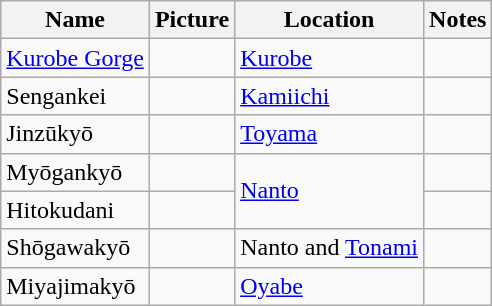<table class="wikitable">
<tr>
<th>Name</th>
<th>Picture</th>
<th>Location</th>
<th>Notes</th>
</tr>
<tr>
<td><a href='#'>Kurobe Gorge</a></td>
<td></td>
<td><a href='#'>Kurobe</a></td>
<td></td>
</tr>
<tr>
<td>Sengankei</td>
<td></td>
<td><a href='#'>Kamiichi</a></td>
<td></td>
</tr>
<tr>
<td>Jinzūkyō</td>
<td></td>
<td><a href='#'>Toyama</a></td>
<td></td>
</tr>
<tr>
<td>Myōgankyō</td>
<td></td>
<td rowspan=2><a href='#'>Nanto</a></td>
<td></td>
</tr>
<tr>
<td>Hitokudani</td>
<td></td>
<td></td>
</tr>
<tr>
<td>Shōgawakyō</td>
<td></td>
<td>Nanto and <a href='#'>Tonami</a></td>
</tr>
<tr>
<td>Miyajimakyō</td>
<td></td>
<td><a href='#'>Oyabe</a></td>
<td></td>
</tr>
</table>
